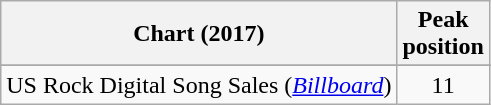<table class="wikitable">
<tr>
<th>Chart (2017)</th>
<th>Peak<br>position</th>
</tr>
<tr>
</tr>
<tr>
<td>US Rock Digital Song Sales (<em><a href='#'>Billboard</a></em>)</td>
<td align="center">11</td>
</tr>
</table>
